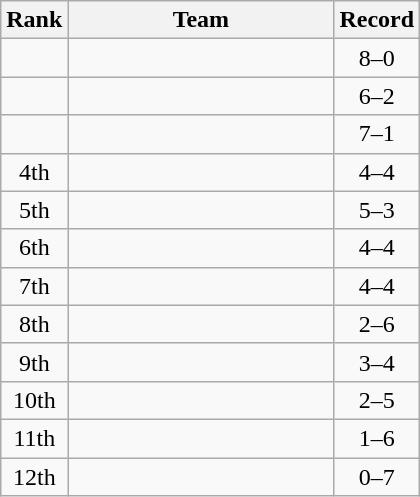<table class=wikitable style="text-align:center;">
<tr>
<th>Rank</th>
<th width=170>Team</th>
<th>Record</th>
</tr>
<tr>
<td></td>
<td align=left></td>
<td>8–0</td>
</tr>
<tr>
<td></td>
<td align=left></td>
<td>6–2</td>
</tr>
<tr>
<td></td>
<td align=left></td>
<td>7–1</td>
</tr>
<tr>
<td>4th</td>
<td align=left></td>
<td>4–4</td>
</tr>
<tr>
<td>5th</td>
<td align=left></td>
<td>5–3</td>
</tr>
<tr>
<td>6th</td>
<td align=left></td>
<td>4–4</td>
</tr>
<tr>
<td>7th</td>
<td align=left></td>
<td>4–4</td>
</tr>
<tr>
<td>8th</td>
<td align=left></td>
<td>2–6</td>
</tr>
<tr>
<td>9th</td>
<td align=left></td>
<td>3–4</td>
</tr>
<tr>
<td>10th</td>
<td align=left></td>
<td>2–5</td>
</tr>
<tr>
<td>11th</td>
<td align=left></td>
<td>1–6</td>
</tr>
<tr>
<td>12th</td>
<td align=left></td>
<td>0–7</td>
</tr>
</table>
